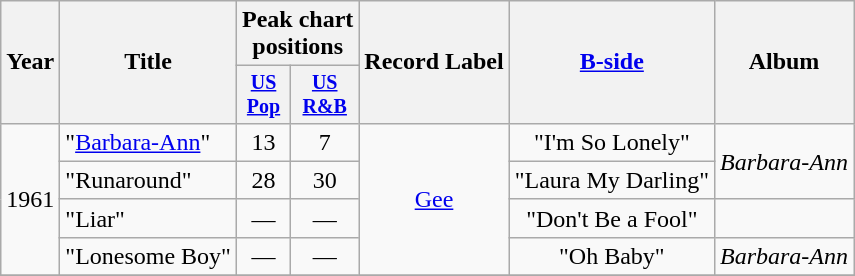<table class="wikitable" style=text-align:center;>
<tr>
<th rowspan="2">Year</th>
<th rowspan="2">Title</th>
<th colspan="2">Peak chart<br>positions</th>
<th rowspan="2">Record Label</th>
<th rowspan="2"><a href='#'>B-side</a></th>
<th rowspan="2">Album</th>
</tr>
<tr style="font-size:smaller;">
<th align=centre><a href='#'>US<br>Pop</a></th>
<th align=centre><a href='#'>US<br>R&B</a></th>
</tr>
<tr>
<td rowspan="4">1961</td>
<td align=left>"<a href='#'>Barbara-Ann</a>"</td>
<td>13</td>
<td>7</td>
<td rowspan="4"><a href='#'>Gee</a></td>
<td rowspan="1">"I'm So Lonely"</td>
<td rowspan="2"><em>Barbara-Ann</em></td>
</tr>
<tr>
<td align=left>"Runaround"</td>
<td>28</td>
<td>30</td>
<td rowspan="1">"Laura My Darling"</td>
</tr>
<tr>
<td align=left>"Liar"</td>
<td>—</td>
<td>—</td>
<td rowspan="1">"Don't Be a Fool"</td>
<td rowspan="1"></td>
</tr>
<tr>
<td align=left>"Lonesome Boy"</td>
<td>—</td>
<td>—</td>
<td rowspan="1">"Oh Baby"</td>
<td rowspan="1"><em>Barbara-Ann</em></td>
</tr>
<tr>
</tr>
</table>
